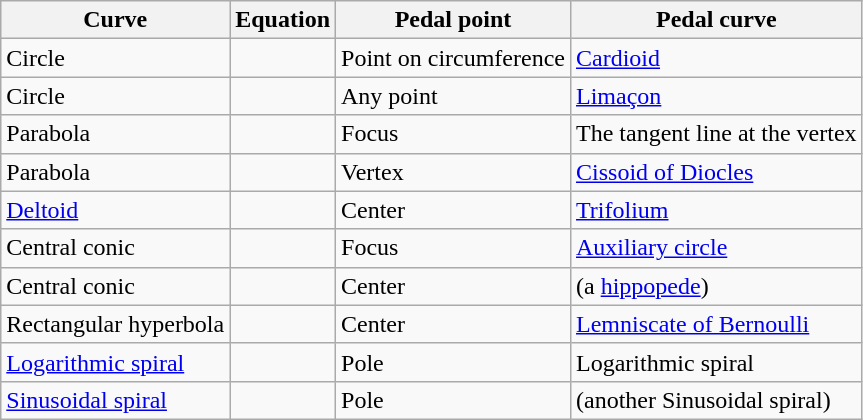<table class="wikitable">
<tr>
<th>Curve</th>
<th>Equation</th>
<th>Pedal point</th>
<th>Pedal curve</th>
</tr>
<tr>
<td>Circle</td>
<td></td>
<td>Point on circumference</td>
<td><a href='#'>Cardioid</a></td>
</tr>
<tr>
<td>Circle</td>
<td></td>
<td>Any point</td>
<td><a href='#'>Limaçon</a></td>
</tr>
<tr>
<td>Parabola</td>
<td></td>
<td>Focus</td>
<td>The tangent line at the vertex</td>
</tr>
<tr>
<td>Parabola</td>
<td></td>
<td>Vertex</td>
<td><a href='#'>Cissoid of Diocles</a></td>
</tr>
<tr>
<td><a href='#'>Deltoid</a></td>
<td></td>
<td>Center</td>
<td><a href='#'>Trifolium</a></td>
</tr>
<tr>
<td>Central conic</td>
<td></td>
<td>Focus</td>
<td><a href='#'>Auxiliary circle</a></td>
</tr>
<tr>
<td>Central conic</td>
<td></td>
<td>Center</td>
<td> (a <a href='#'>hippopede</a>)</td>
</tr>
<tr>
<td>Rectangular hyperbola</td>
<td></td>
<td>Center</td>
<td><a href='#'>Lemniscate of Bernoulli</a></td>
</tr>
<tr>
<td><a href='#'>Logarithmic spiral</a></td>
<td></td>
<td>Pole</td>
<td>Logarithmic spiral</td>
</tr>
<tr>
<td><a href='#'>Sinusoidal spiral</a></td>
<td></td>
<td>Pole</td>
<td> (another Sinusoidal spiral)</td>
</tr>
</table>
